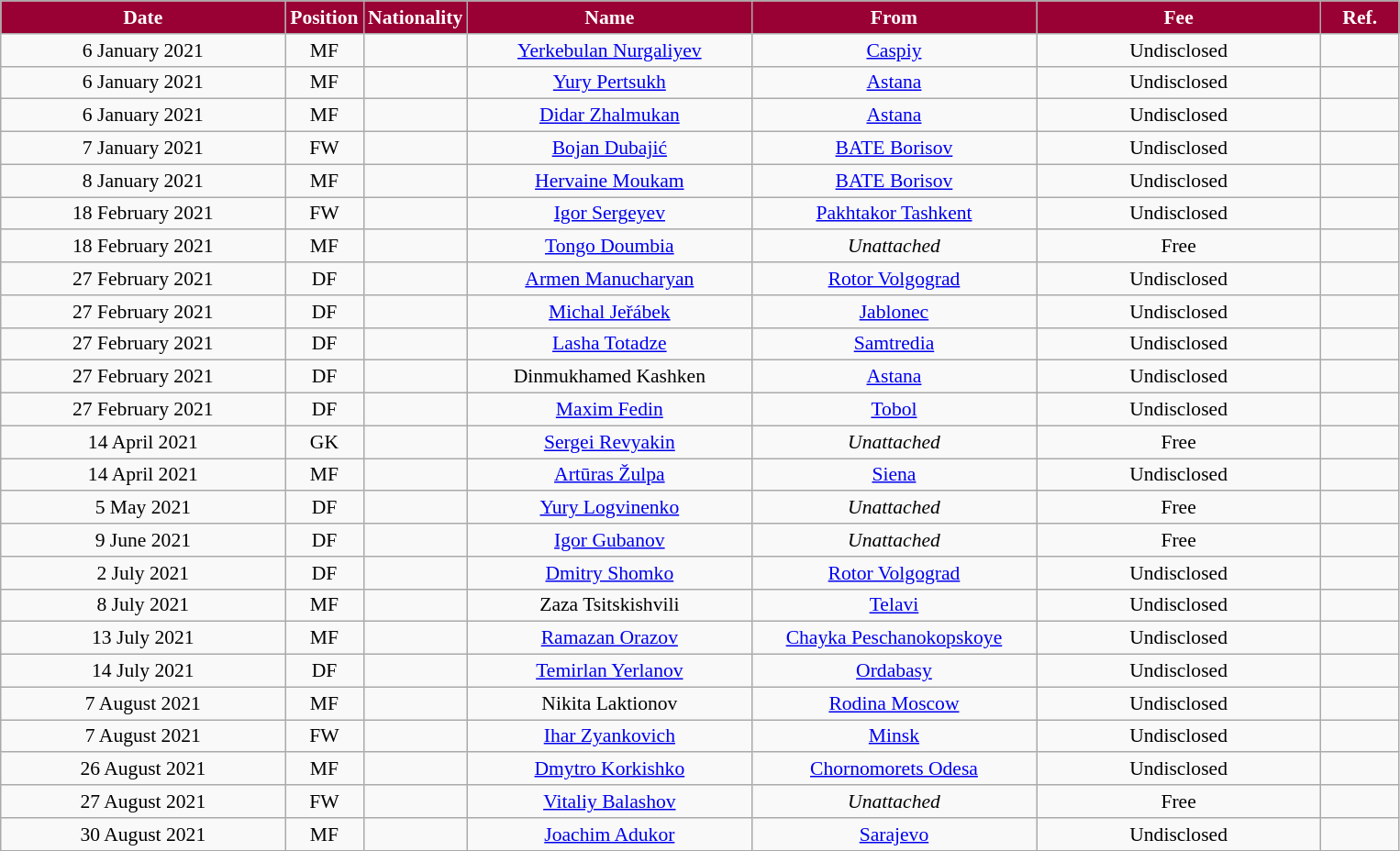<table class="wikitable"  style="text-align:center; font-size:90%; ">
<tr>
<th style="background:#990033; color:#FFFFFF; width:200px;">Date</th>
<th style="background:#990033; color:#FFFFFF; width:50px;">Position</th>
<th style="background:#990033; color:#FFFFFF; width:50px;">Nationality</th>
<th style="background:#990033; color:#FFFFFF; width:200px;">Name</th>
<th style="background:#990033; color:#FFFFFF; width:200px;">From</th>
<th style="background:#990033; color:#FFFFFF; width:200px;">Fee</th>
<th style="background:#990033; color:#FFFFFF; width:50px;">Ref.</th>
</tr>
<tr>
<td>6 January 2021</td>
<td>MF</td>
<td></td>
<td><a href='#'>Yerkebulan Nurgaliyev</a></td>
<td><a href='#'>Caspiy</a></td>
<td>Undisclosed</td>
<td></td>
</tr>
<tr>
<td>6 January 2021</td>
<td>MF</td>
<td></td>
<td><a href='#'>Yury Pertsukh</a></td>
<td><a href='#'>Astana</a></td>
<td>Undisclosed</td>
<td></td>
</tr>
<tr>
<td>6 January 2021</td>
<td>MF</td>
<td></td>
<td><a href='#'>Didar Zhalmukan</a></td>
<td><a href='#'>Astana</a></td>
<td>Undisclosed</td>
<td></td>
</tr>
<tr>
<td>7 January 2021</td>
<td>FW</td>
<td></td>
<td><a href='#'>Bojan Dubajić</a></td>
<td><a href='#'>BATE Borisov</a></td>
<td>Undisclosed</td>
<td></td>
</tr>
<tr>
<td>8 January 2021</td>
<td>MF</td>
<td></td>
<td><a href='#'>Hervaine Moukam</a></td>
<td><a href='#'>BATE Borisov</a></td>
<td>Undisclosed</td>
<td></td>
</tr>
<tr>
<td>18 February 2021</td>
<td>FW</td>
<td></td>
<td><a href='#'>Igor Sergeyev</a></td>
<td><a href='#'>Pakhtakor Tashkent</a></td>
<td>Undisclosed</td>
<td></td>
</tr>
<tr>
<td>18 February 2021</td>
<td>MF</td>
<td></td>
<td><a href='#'>Tongo Doumbia</a></td>
<td><em>Unattached</em></td>
<td>Free</td>
<td></td>
</tr>
<tr>
<td>27 February 2021</td>
<td>DF</td>
<td></td>
<td><a href='#'>Armen Manucharyan</a></td>
<td><a href='#'>Rotor Volgograd</a></td>
<td>Undisclosed</td>
<td></td>
</tr>
<tr>
<td>27 February 2021</td>
<td>DF</td>
<td></td>
<td><a href='#'>Michal Jeřábek</a></td>
<td><a href='#'>Jablonec</a></td>
<td>Undisclosed</td>
<td></td>
</tr>
<tr>
<td>27 February 2021</td>
<td>DF</td>
<td></td>
<td><a href='#'>Lasha Totadze</a></td>
<td><a href='#'>Samtredia</a></td>
<td>Undisclosed</td>
<td></td>
</tr>
<tr>
<td>27 February 2021</td>
<td>DF</td>
<td></td>
<td>Dinmukhamed Kashken</td>
<td><a href='#'>Astana</a></td>
<td>Undisclosed</td>
<td></td>
</tr>
<tr>
<td>27 February 2021</td>
<td>DF</td>
<td></td>
<td><a href='#'>Maxim Fedin</a></td>
<td><a href='#'>Tobol</a></td>
<td>Undisclosed</td>
<td></td>
</tr>
<tr>
<td>14 April 2021</td>
<td>GK</td>
<td></td>
<td><a href='#'>Sergei Revyakin</a></td>
<td><em>Unattached</em></td>
<td>Free</td>
<td></td>
</tr>
<tr>
<td>14 April 2021</td>
<td>MF</td>
<td></td>
<td><a href='#'>Artūras Žulpa</a></td>
<td><a href='#'>Siena</a></td>
<td>Undisclosed</td>
<td></td>
</tr>
<tr>
<td>5 May 2021</td>
<td>DF</td>
<td></td>
<td><a href='#'>Yury Logvinenko</a></td>
<td><em>Unattached</em></td>
<td>Free</td>
<td></td>
</tr>
<tr>
<td>9 June 2021</td>
<td>DF</td>
<td></td>
<td><a href='#'>Igor Gubanov</a></td>
<td><em>Unattached</em></td>
<td>Free</td>
<td></td>
</tr>
<tr>
<td>2 July 2021</td>
<td>DF</td>
<td></td>
<td><a href='#'>Dmitry Shomko</a></td>
<td><a href='#'>Rotor Volgograd</a></td>
<td>Undisclosed</td>
<td></td>
</tr>
<tr>
<td>8 July 2021</td>
<td>MF</td>
<td></td>
<td>Zaza Tsitskishvili</td>
<td><a href='#'>Telavi</a></td>
<td>Undisclosed</td>
<td></td>
</tr>
<tr>
<td>13 July 2021</td>
<td>MF</td>
<td></td>
<td><a href='#'>Ramazan Orazov</a></td>
<td><a href='#'>Chayka Peschanokopskoye</a></td>
<td>Undisclosed</td>
<td></td>
</tr>
<tr>
<td>14 July 2021</td>
<td>DF</td>
<td></td>
<td><a href='#'>Temirlan Yerlanov</a></td>
<td><a href='#'>Ordabasy</a></td>
<td>Undisclosed</td>
<td></td>
</tr>
<tr>
<td>7 August 2021</td>
<td>MF</td>
<td></td>
<td>Nikita Laktionov</td>
<td><a href='#'>Rodina Moscow</a></td>
<td>Undisclosed</td>
<td></td>
</tr>
<tr>
<td>7 August 2021</td>
<td>FW</td>
<td></td>
<td><a href='#'>Ihar Zyankovich</a></td>
<td><a href='#'>Minsk</a></td>
<td>Undisclosed</td>
<td></td>
</tr>
<tr>
<td>26 August 2021</td>
<td>MF</td>
<td></td>
<td><a href='#'>Dmytro Korkishko</a></td>
<td><a href='#'>Chornomorets Odesa</a></td>
<td>Undisclosed</td>
<td></td>
</tr>
<tr>
<td>27 August 2021</td>
<td>FW</td>
<td></td>
<td><a href='#'>Vitaliy Balashov</a></td>
<td><em>Unattached</em></td>
<td>Free</td>
<td></td>
</tr>
<tr>
<td>30 August 2021</td>
<td>MF</td>
<td></td>
<td><a href='#'>Joachim Adukor</a></td>
<td><a href='#'>Sarajevo</a></td>
<td>Undisclosed</td>
<td></td>
</tr>
</table>
